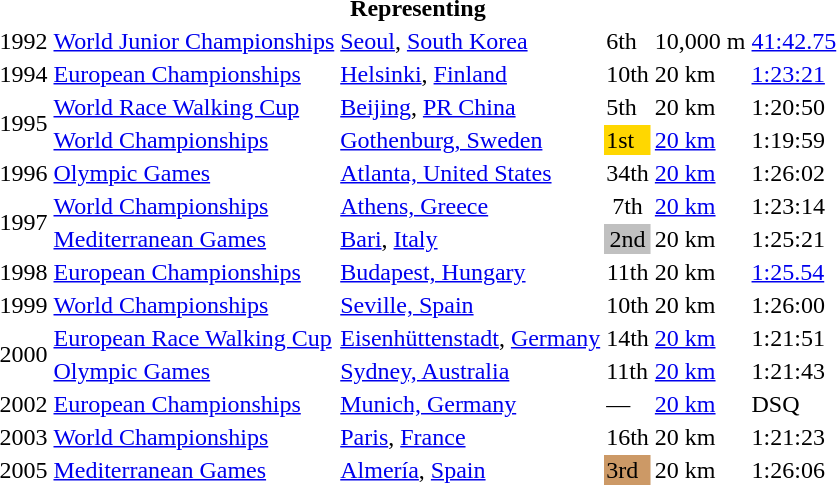<table>
<tr>
<th colspan="6">Representing </th>
</tr>
<tr>
<td>1992</td>
<td><a href='#'>World Junior Championships</a></td>
<td><a href='#'>Seoul</a>, <a href='#'>South Korea</a></td>
<td>6th</td>
<td>10,000 m</td>
<td><a href='#'>41:42.75</a></td>
</tr>
<tr>
<td>1994</td>
<td><a href='#'>European Championships</a></td>
<td><a href='#'>Helsinki</a>, <a href='#'>Finland</a></td>
<td>10th</td>
<td>20 km</td>
<td><a href='#'>1:23:21</a></td>
</tr>
<tr>
<td rowspan=2>1995</td>
<td><a href='#'>World Race Walking Cup</a></td>
<td><a href='#'>Beijing</a>, <a href='#'>PR China</a></td>
<td>5th</td>
<td>20 km</td>
<td>1:20:50</td>
</tr>
<tr>
<td><a href='#'>World Championships</a></td>
<td><a href='#'>Gothenburg, Sweden</a></td>
<td bgcolor="gold">1st</td>
<td><a href='#'>20 km</a></td>
<td>1:19:59</td>
</tr>
<tr>
<td>1996</td>
<td><a href='#'>Olympic Games</a></td>
<td><a href='#'>Atlanta, United States</a></td>
<td align="center">34th</td>
<td><a href='#'>20 km</a></td>
<td>1:26:02</td>
</tr>
<tr>
<td rowspan=2>1997</td>
<td><a href='#'>World Championships</a></td>
<td><a href='#'>Athens, Greece</a></td>
<td align="center">7th</td>
<td><a href='#'>20 km</a></td>
<td>1:23:14</td>
</tr>
<tr>
<td><a href='#'>Mediterranean Games</a></td>
<td><a href='#'>Bari</a>, <a href='#'>Italy</a></td>
<td bgcolor="silver" align="center">2nd</td>
<td>20 km</td>
<td>1:25:21</td>
</tr>
<tr>
<td>1998</td>
<td><a href='#'>European Championships</a></td>
<td><a href='#'>Budapest, Hungary</a></td>
<td align="center">11th</td>
<td>20 km</td>
<td><a href='#'>1:25.54</a></td>
</tr>
<tr>
<td>1999</td>
<td><a href='#'>World Championships</a></td>
<td><a href='#'>Seville, Spain</a></td>
<td>10th</td>
<td>20 km</td>
<td>1:26:00</td>
</tr>
<tr>
<td rowspan=2>2000</td>
<td><a href='#'>European Race Walking Cup</a></td>
<td><a href='#'>Eisenhüttenstadt</a>, <a href='#'>Germany</a></td>
<td>14th</td>
<td><a href='#'>20 km</a></td>
<td>1:21:51</td>
</tr>
<tr>
<td><a href='#'>Olympic Games</a></td>
<td><a href='#'>Sydney, Australia</a></td>
<td>11th</td>
<td><a href='#'>20 km</a></td>
<td>1:21:43</td>
</tr>
<tr>
<td>2002</td>
<td><a href='#'>European Championships</a></td>
<td><a href='#'>Munich, Germany</a></td>
<td>—</td>
<td><a href='#'>20 km</a></td>
<td>DSQ</td>
</tr>
<tr>
<td>2003</td>
<td><a href='#'>World Championships</a></td>
<td><a href='#'>Paris</a>, <a href='#'>France</a></td>
<td>16th</td>
<td>20 km</td>
<td>1:21:23</td>
</tr>
<tr>
<td>2005</td>
<td><a href='#'>Mediterranean Games</a></td>
<td><a href='#'>Almería</a>, <a href='#'>Spain</a></td>
<td bgcolor="cc9966">3rd</td>
<td>20 km</td>
<td>1:26:06</td>
</tr>
</table>
